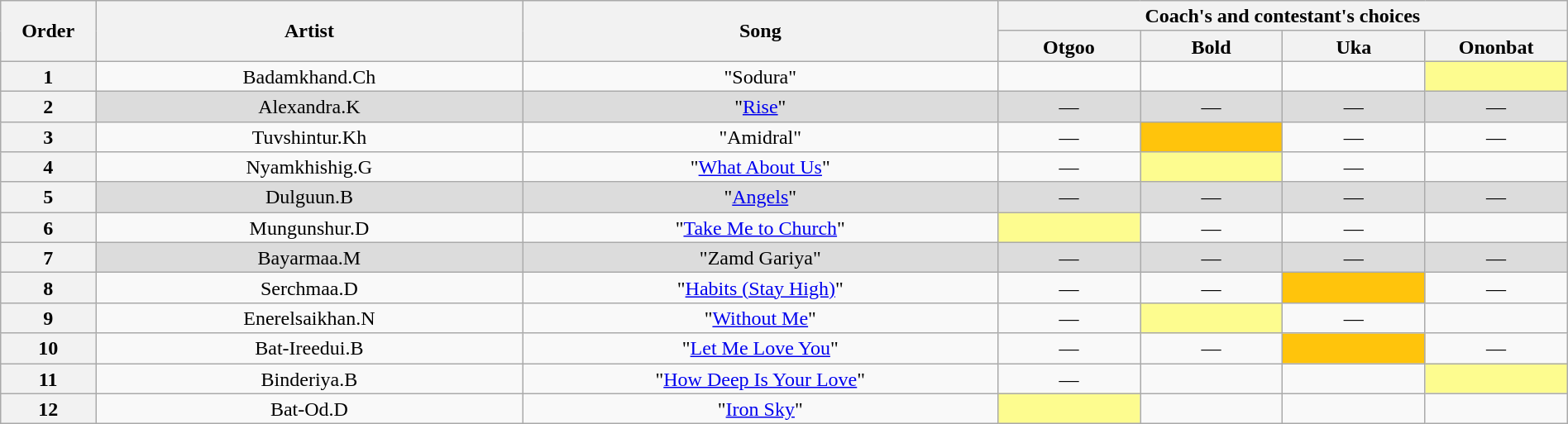<table class="wikitable" style="text-align:center; line-height:17px; width:100%;">
<tr>
<th rowspan="2" width="04%" scope="col">Order</th>
<th rowspan="2" width="18%" scope="col">Artist</th>
<th rowspan="2" width="20%" scope="col">Song</th>
<th colspan="4" width="24%" scope="col">Coach's and contestant's choices</th>
</tr>
<tr>
<th width="06%">Otgoo</th>
<th width="06%">Bold</th>
<th width="06%">Uka</th>
<th width="06%">Ononbat</th>
</tr>
<tr>
<th>1</th>
<td>Badamkhand.Ch</td>
<td>"Sodura"</td>
<td><strong></strong></td>
<td><strong></strong></td>
<td><strong></strong></td>
<td style="background:#fdfc8f;"><strong></strong></td>
</tr>
<tr>
<th>2</th>
<td style="background:#DCDCDC;">Alexandra.K</td>
<td style="background:#DCDCDC;">"<a href='#'>Rise</a>"</td>
<td style="background:#DCDCDC;">—</td>
<td style="background:#DCDCDC;">—</td>
<td style="background:#DCDCDC;">—</td>
<td style="background:#DCDCDC;">—</td>
</tr>
<tr>
<th>3</th>
<td>Tuvshintur.Kh</td>
<td>"Amidral"</td>
<td>—</td>
<td style="background:#FFC40C;"><strong></strong></td>
<td>—</td>
<td>—</td>
</tr>
<tr>
<th>4</th>
<td>Nyamkhishig.G</td>
<td>"<a href='#'>What About Us</a>"</td>
<td>—</td>
<td style="background:#fdfc8f;"><strong></strong></td>
<td>—</td>
<td><strong></strong></td>
</tr>
<tr>
<th>5</th>
<td style="background:#DCDCDC;">Dulguun.B</td>
<td style="background:#DCDCDC;">"<a href='#'>Angels</a>"</td>
<td style="background:#DCDCDC;">—</td>
<td style="background:#DCDCDC;">—</td>
<td style="background:#DCDCDC;">—</td>
<td style="background:#DCDCDC;">—</td>
</tr>
<tr>
<th>6</th>
<td>Mungunshur.D</td>
<td>"<a href='#'>Take Me to Church</a>"</td>
<td style="background:#fdfc8f;"><strong></strong></td>
<td>—</td>
<td>—</td>
<td><strong></strong></td>
</tr>
<tr>
<th>7</th>
<td style="background:#DCDCDC;">Bayarmaa.M</td>
<td style="background:#DCDCDC;">"Zamd Gariya"</td>
<td style="background:#DCDCDC;">—</td>
<td style="background:#DCDCDC;">—</td>
<td style="background:#DCDCDC;">—</td>
<td style="background:#DCDCDC;">—</td>
</tr>
<tr>
<th>8</th>
<td>Serchmaa.D</td>
<td>"<a href='#'>Habits (Stay High)</a>"</td>
<td>—</td>
<td>—</td>
<td style="background:#FFC40C;"><strong></strong></td>
<td>—</td>
</tr>
<tr>
<th>9</th>
<td>Enerelsaikhan.N</td>
<td>"<a href='#'>Without Me</a>"</td>
<td>—</td>
<td style="background:#fdfc8f;"><strong></strong></td>
<td>—</td>
<td><strong></strong></td>
</tr>
<tr>
<th>10</th>
<td>Bat-Ireedui.B</td>
<td>"<a href='#'>Let Me Love You</a>"</td>
<td>—</td>
<td>—</td>
<td style="background:#FFC40C;"><strong></strong></td>
<td>—</td>
</tr>
<tr>
<th>11</th>
<td>Binderiya.B</td>
<td>"<a href='#'>How Deep Is Your Love</a>"</td>
<td>—</td>
<td><strong></strong></td>
<td><strong></strong></td>
<td style="background:#fdfc8f;"><strong></strong></td>
</tr>
<tr>
<th>12</th>
<td>Bat-Od.D</td>
<td>"<a href='#'>Iron Sky</a>"</td>
<td style="background:#fdfc8f;"><strong></strong></td>
<td><strong></strong></td>
<td><strong></strong></td>
<td><strong></strong></td>
</tr>
</table>
